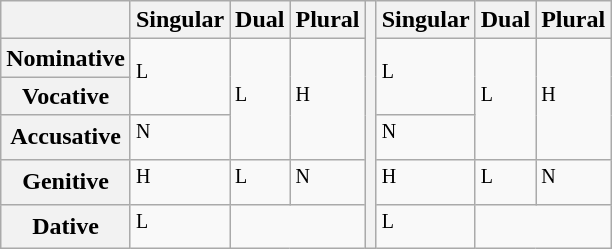<table class="wikitable">
<tr>
<th></th>
<th>Singular</th>
<th>Dual</th>
<th>Plural</th>
<th rowspan="6"></th>
<th>Singular</th>
<th>Dual</th>
<th>Plural</th>
</tr>
<tr>
<th>Nominative</th>
<td rowspan="2"><sup>L</sup></td>
<td rowspan="3"><sup>L</sup></td>
<td rowspan="3"><sup>H</sup></td>
<td rowspan="2"><sup>L</sup></td>
<td rowspan="3"><sup>L</sup></td>
<td rowspan="3"><sup>H</sup></td>
</tr>
<tr>
<th>Vocative</th>
</tr>
<tr>
<th>Accusative</th>
<td><sup>N</sup></td>
<td><sup>N</sup></td>
</tr>
<tr>
<th>Genitive</th>
<td><sup>H</sup></td>
<td><sup>L</sup></td>
<td><sup>N</sup></td>
<td><sup>H</sup></td>
<td><sup>L</sup></td>
<td><sup>N</sup></td>
</tr>
<tr>
<th>Dative</th>
<td><sup>L</sup></td>
<td colspan="2"></td>
<td><sup>L</sup></td>
<td colspan="2"></td>
</tr>
</table>
